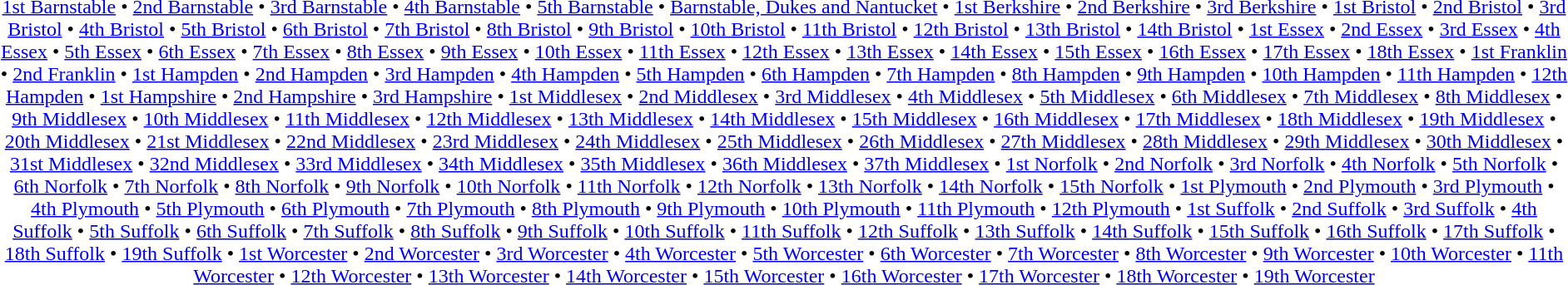<table id=toc class=toc summary=Contents>
<tr>
<td align=center><br><a href='#'>1st Barnstable</a> • <a href='#'>2nd Barnstable</a> • <a href='#'>3rd Barnstable</a> • <a href='#'>4th Barnstable</a> • <a href='#'>5th Barnstable</a> • <a href='#'>Barnstable, Dukes and Nantucket</a> • <a href='#'>1st Berkshire</a> • <a href='#'>2nd Berkshire</a> • <a href='#'>3rd Berkshire</a> • <a href='#'>1st Bristol</a> • <a href='#'>2nd Bristol</a> • <a href='#'>3rd Bristol</a> • <a href='#'>4th Bristol</a> • <a href='#'>5th Bristol</a> • <a href='#'>6th Bristol</a> • <a href='#'>7th Bristol</a> • <a href='#'>8th Bristol</a> • <a href='#'>9th Bristol</a> • <a href='#'>10th Bristol</a> • <a href='#'>11th Bristol</a> • <a href='#'>12th Bristol</a> • <a href='#'>13th Bristol</a> • <a href='#'>14th Bristol</a> • <a href='#'>1st Essex</a> • <a href='#'>2nd Essex</a> • <a href='#'>3rd Essex</a> • <a href='#'>4th Essex</a> • <a href='#'>5th Essex</a> • <a href='#'>6th Essex</a> • <a href='#'>7th Essex</a> • <a href='#'>8th Essex</a> • <a href='#'>9th Essex</a> • <a href='#'>10th Essex</a> • <a href='#'>11th Essex</a> • <a href='#'>12th Essex</a> • <a href='#'>13th Essex</a> • <a href='#'>14th Essex</a> • <a href='#'>15th Essex</a> • <a href='#'>16th Essex</a> • <a href='#'>17th Essex</a> • <a href='#'>18th Essex</a> • <a href='#'>1st Franklin</a> • <a href='#'>2nd Franklin</a> • <a href='#'>1st Hampden</a> • <a href='#'>2nd Hampden</a> • <a href='#'>3rd Hampden</a> • <a href='#'>4th Hampden</a> • <a href='#'>5th Hampden</a> • <a href='#'>6th Hampden</a> • <a href='#'>7th Hampden</a> • <a href='#'>8th Hampden</a> • <a href='#'>9th Hampden</a> • <a href='#'>10th Hampden</a> • <a href='#'>11th Hampden</a> • <a href='#'>12th Hampden</a> • <a href='#'>1st Hampshire</a> • <a href='#'>2nd Hampshire</a> • <a href='#'>3rd Hampshire</a> • <a href='#'>1st Middlesex</a> • <a href='#'>2nd Middlesex</a> • <a href='#'>3rd Middlesex</a> • <a href='#'>4th Middlesex</a> • <a href='#'>5th Middlesex</a> • <a href='#'>6th Middlesex</a> • <a href='#'>7th Middlesex</a> • <a href='#'>8th Middlesex</a> • <a href='#'>9th Middlesex</a> • <a href='#'>10th Middlesex</a> • <a href='#'>11th Middlesex</a> • <a href='#'>12th Middlesex</a> • <a href='#'>13th Middlesex</a> • <a href='#'>14th Middlesex</a> • <a href='#'>15th Middlesex</a> • <a href='#'>16th Middlesex</a> • <a href='#'>17th Middlesex</a> • <a href='#'>18th Middlesex</a> • <a href='#'>19th Middlesex</a> • <a href='#'>20th Middlesex</a> • <a href='#'>21st Middlesex</a> • <a href='#'>22nd Middlesex</a> • <a href='#'>23rd Middlesex</a> • <a href='#'>24th Middlesex</a> • <a href='#'>25th Middlesex</a> • <a href='#'>26th Middlesex</a> • <a href='#'>27th Middlesex</a> • <a href='#'>28th Middlesex</a> • <a href='#'>29th Middlesex</a> • <a href='#'>30th Middlesex</a> • <a href='#'>31st Middlesex</a> • <a href='#'>32nd Middlesex</a> • <a href='#'>33rd Middlesex</a> • <a href='#'>34th Middlesex</a> • <a href='#'>35th Middlesex</a> • <a href='#'>36th Middlesex</a> • <a href='#'>37th Middlesex</a> • <a href='#'>1st Norfolk</a> • <a href='#'>2nd Norfolk</a> • <a href='#'>3rd Norfolk</a> • <a href='#'>4th Norfolk</a> • <a href='#'>5th Norfolk</a> • <a href='#'>6th Norfolk</a> • <a href='#'>7th Norfolk</a> • <a href='#'>8th Norfolk</a> • <a href='#'>9th Norfolk</a> • <a href='#'>10th Norfolk</a> • <a href='#'>11th Norfolk</a> • <a href='#'>12th Norfolk</a> • <a href='#'>13th Norfolk</a> • <a href='#'>14th Norfolk</a> • <a href='#'>15th Norfolk</a> • <a href='#'>1st Plymouth</a> • <a href='#'>2nd Plymouth</a> • <a href='#'>3rd Plymouth</a> • <a href='#'>4th Plymouth</a> • <a href='#'>5th Plymouth</a> • <a href='#'>6th Plymouth</a> • <a href='#'>7th Plymouth</a> • <a href='#'>8th Plymouth</a> • <a href='#'>9th Plymouth</a> • <a href='#'>10th Plymouth</a> • <a href='#'>11th Plymouth</a> • <a href='#'>12th Plymouth</a> • <a href='#'>1st Suffolk</a> • <a href='#'>2nd Suffolk</a> • <a href='#'>3rd Suffolk</a> • <a href='#'>4th Suffolk</a> • <a href='#'>5th Suffolk</a> • <a href='#'>6th Suffolk</a> • <a href='#'>7th Suffolk</a> • <a href='#'>8th Suffolk</a> • <a href='#'>9th Suffolk</a> • <a href='#'>10th Suffolk</a> • <a href='#'>11th Suffolk</a> • <a href='#'>12th Suffolk</a> • <a href='#'>13th Suffolk</a> • <a href='#'>14th Suffolk</a> • <a href='#'>15th Suffolk</a> • <a href='#'>16th Suffolk</a> • <a href='#'>17th Suffolk</a> • <a href='#'>18th Suffolk</a> • <a href='#'>19th Suffolk</a> • <a href='#'>1st Worcester</a> • <a href='#'>2nd Worcester</a> • <a href='#'>3rd Worcester</a> • <a href='#'>4th Worcester</a> • <a href='#'>5th Worcester</a> • <a href='#'>6th Worcester</a> • <a href='#'>7th Worcester</a> • <a href='#'>8th Worcester</a> • <a href='#'>9th Worcester</a> • <a href='#'>10th Worcester</a> • <a href='#'>11th Worcester</a> • <a href='#'>12th Worcester</a> • <a href='#'>13th Worcester</a> • <a href='#'>14th Worcester</a> • <a href='#'>15th Worcester</a> • <a href='#'>16th Worcester</a> • <a href='#'>17th Worcester</a> • <a href='#'>18th Worcester</a> • <a href='#'>19th Worcester</a></td>
</tr>
</table>
